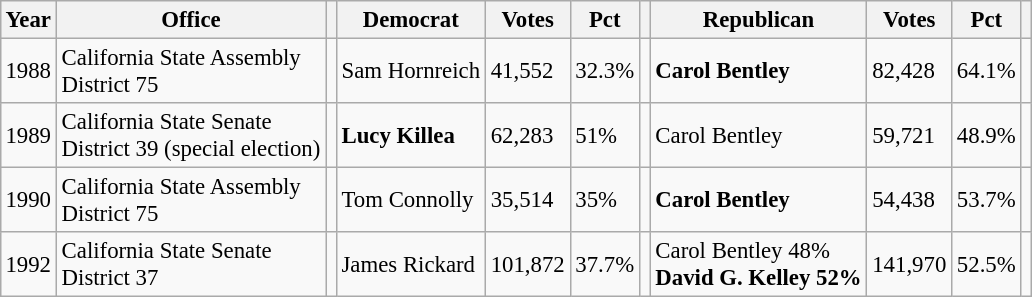<table class="wikitable" style="margin:0.5em ; font-size:95%">
<tr>
<th>Year</th>
<th>Office</th>
<th></th>
<th>Democrat</th>
<th>Votes</th>
<th>Pct</th>
<th></th>
<th>Republican</th>
<th>Votes</th>
<th>Pct</th>
<th></th>
</tr>
<tr>
<td>1988</td>
<td>California State Assembly<br> District 75</td>
<td></td>
<td>Sam Hornreich</td>
<td>41,552</td>
<td>32.3%</td>
<td></td>
<td><strong>Carol Bentley</strong></td>
<td>82,428</td>
<td>64.1%</td>
<td></td>
</tr>
<tr>
<td>1989</td>
<td>California State Senate<br> District 39 (special election)</td>
<td></td>
<td><strong>Lucy Killea</strong></td>
<td>62,283</td>
<td>51%</td>
<td></td>
<td>Carol Bentley</td>
<td>59,721</td>
<td>48.9%</td>
<td></td>
</tr>
<tr>
<td>1990</td>
<td>California State Assembly<br> District 75</td>
<td></td>
<td>Tom Connolly</td>
<td>35,514</td>
<td>35%</td>
<td></td>
<td><strong>Carol Bentley</strong></td>
<td>54,438</td>
<td>53.7%</td>
<td></td>
</tr>
<tr>
<td>1992</td>
<td>California State Senate<br> District 37</td>
<td></td>
<td>James Rickard</td>
<td>101,872</td>
<td>37.7%</td>
<td></td>
<td>Carol Bentley 48% <br><strong>David G. Kelley 52%</strong></td>
<td>141,970</td>
<td>52.5%</td>
<td></td>
</tr>
</table>
